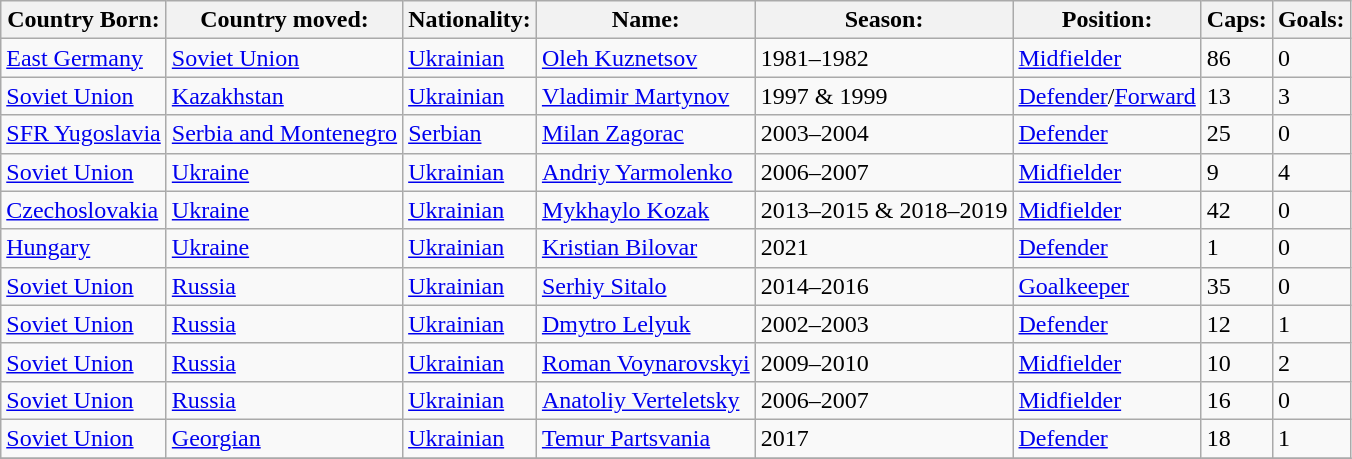<table class="wikitable sortable" style="font-size:100%; text-align:left;">
<tr>
<th>Country Born:</th>
<th>Country moved:</th>
<th>Nationality:</th>
<th>Name:</th>
<th>Season:</th>
<th>Position:</th>
<th>Caps:</th>
<th>Goals:</th>
</tr>
<tr>
<td> <a href='#'>East Germany</a></td>
<td> <a href='#'>Soviet Union</a></td>
<td> <a href='#'>Ukrainian</a></td>
<td align="left"><a href='#'>Oleh Kuznetsov</a></td>
<td>1981–1982</td>
<td><a href='#'>Midfielder</a></td>
<td>86</td>
<td>0</td>
</tr>
<tr>
<td> <a href='#'>Soviet Union</a></td>
<td> <a href='#'>Kazakhstan</a></td>
<td> <a href='#'>Ukrainian</a></td>
<td align="left"><a href='#'>Vladimir Martynov</a></td>
<td>1997 & 1999</td>
<td><a href='#'>Defender</a>/<a href='#'>Forward</a></td>
<td>13</td>
<td>3</td>
</tr>
<tr>
<td> <a href='#'>SFR Yugoslavia</a></td>
<td> <a href='#'>Serbia and Montenegro</a></td>
<td> <a href='#'>Serbian</a></td>
<td align="left"><a href='#'>Milan Zagorac</a></td>
<td>2003–2004</td>
<td><a href='#'>Defender</a></td>
<td>25</td>
<td>0</td>
</tr>
<tr>
<td> <a href='#'>Soviet Union</a></td>
<td> <a href='#'>Ukraine</a></td>
<td> <a href='#'>Ukrainian</a></td>
<td align="left"><a href='#'>Andriy Yarmolenko</a></td>
<td>2006–2007</td>
<td><a href='#'>Midfielder</a></td>
<td>9</td>
<td>4</td>
</tr>
<tr>
<td> <a href='#'>Czechoslovakia</a></td>
<td> <a href='#'>Ukraine</a></td>
<td> <a href='#'>Ukrainian</a></td>
<td align="left"><a href='#'>Mykhaylo Kozak</a></td>
<td>2013–2015 & 2018–2019</td>
<td><a href='#'>Midfielder</a></td>
<td>42</td>
<td>0</td>
</tr>
<tr>
<td> <a href='#'>Hungary</a></td>
<td> <a href='#'>Ukraine</a></td>
<td> <a href='#'>Ukrainian</a></td>
<td align="left"><a href='#'>Kristian Bilovar</a></td>
<td>2021</td>
<td><a href='#'>Defender</a></td>
<td>1</td>
<td>0</td>
</tr>
<tr>
<td> <a href='#'>Soviet Union</a></td>
<td> <a href='#'>Russia</a></td>
<td> <a href='#'>Ukrainian</a></td>
<td align="left"><a href='#'>Serhiy Sitalo</a></td>
<td>2014–2016</td>
<td><a href='#'>Goalkeeper</a></td>
<td>35</td>
<td>0</td>
</tr>
<tr>
<td> <a href='#'>Soviet Union</a></td>
<td> <a href='#'>Russia</a></td>
<td> <a href='#'>Ukrainian</a></td>
<td align="left"><a href='#'>Dmytro Lelyuk</a></td>
<td>2002–2003</td>
<td><a href='#'>Defender</a></td>
<td>12</td>
<td>1</td>
</tr>
<tr>
<td> <a href='#'>Soviet Union</a></td>
<td> <a href='#'>Russia</a></td>
<td> <a href='#'>Ukrainian</a></td>
<td align="left"><a href='#'>Roman Voynarovskyi</a></td>
<td>2009–2010</td>
<td><a href='#'>Midfielder</a></td>
<td>10</td>
<td>2</td>
</tr>
<tr>
<td> <a href='#'>Soviet Union</a></td>
<td> <a href='#'>Russia</a></td>
<td> <a href='#'>Ukrainian</a></td>
<td align="left"><a href='#'>Anatoliy Verteletsky</a></td>
<td>2006–2007</td>
<td><a href='#'>Midfielder</a></td>
<td>16</td>
<td>0</td>
</tr>
<tr>
<td> <a href='#'>Soviet Union</a></td>
<td> <a href='#'>Georgian</a></td>
<td> <a href='#'>Ukrainian</a></td>
<td align="left"><a href='#'>Temur Partsvania</a></td>
<td>2017</td>
<td><a href='#'>Defender</a></td>
<td>18</td>
<td>1</td>
</tr>
<tr>
</tr>
</table>
